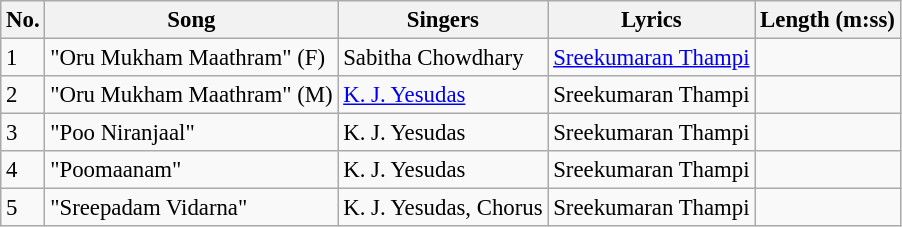<table class="wikitable" style="font-size:95%;">
<tr>
<th>No.</th>
<th>Song</th>
<th>Singers</th>
<th>Lyrics</th>
<th>Length (m:ss)</th>
</tr>
<tr>
<td>1</td>
<td>"Oru Mukham Maathram" (F)</td>
<td>Sabitha Chowdhary</td>
<td><a href='#'>Sreekumaran Thampi</a></td>
<td></td>
</tr>
<tr>
<td>2</td>
<td>"Oru Mukham Maathram" (M)</td>
<td><a href='#'>K. J. Yesudas</a></td>
<td>Sreekumaran Thampi</td>
<td></td>
</tr>
<tr>
<td>3</td>
<td>"Poo Niranjaal"</td>
<td>K. J. Yesudas</td>
<td>Sreekumaran Thampi</td>
<td></td>
</tr>
<tr>
<td>4</td>
<td>"Poomaanam"</td>
<td>K. J. Yesudas</td>
<td>Sreekumaran Thampi</td>
<td></td>
</tr>
<tr>
<td>5</td>
<td>"Sreepadam Vidarna"</td>
<td>K. J. Yesudas, Chorus</td>
<td>Sreekumaran Thampi</td>
<td></td>
</tr>
</table>
